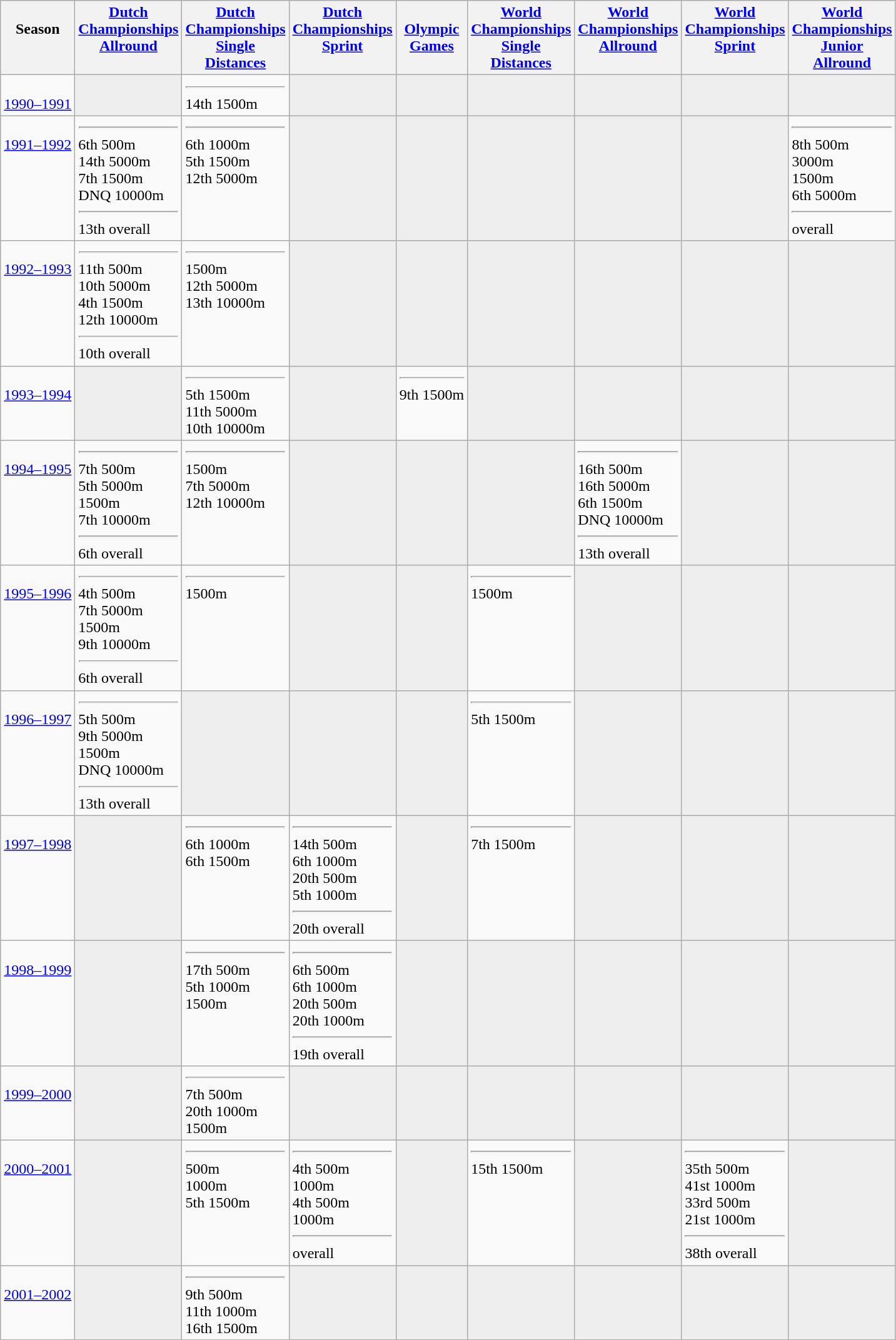<table class="wikitable">
<tr style="vertical-align: top;">
<th><br> Season</th>
<th><a href='#'>Dutch <br> Championships <br> Allround</a></th>
<th><a href='#'>Dutch <br> Championships <br> Single <br> Distances</a></th>
<th><a href='#'>Dutch <br> Championships <br> Sprint</a></th>
<th> <br> <a href='#'>Olympic <br> Games</a></th>
<th><a href='#'>World <br> Championships <br> Single <br> Distances</a></th>
<th><a href='#'>World <br> Championships <br> Allround</a></th>
<th><a href='#'>World <br> Championships <br> Sprint</a></th>
<th><a href='#'>World <br> Championships <br> Junior <br> Allround</a></th>
</tr>
<tr style="vertical-align: top;">
<td><br> <a href='#'>1990–1991</a></td>
<td bgcolor=#EEEEEE></td>
<td> <hr> 14th 1500m</td>
<td bgcolor=#EEEEEE></td>
<td bgcolor=#EEEEEE></td>
<td bgcolor=#EEEEEE></td>
<td bgcolor=#EEEEEE></td>
<td bgcolor=#EEEEEE></td>
<td bgcolor=#EEEEEE></td>
</tr>
<tr style="vertical-align: top;">
<td><br> <a href='#'>1991–1992</a></td>
<td> <hr> 6th 500m <br> 14th 5000m <br> 7th 1500m <br> DNQ 10000m <hr> 13th overall</td>
<td> <hr> 6th 1000m <br> 5th 1500m <br> 12th 5000m</td>
<td bgcolor=#EEEEEE></td>
<td bgcolor=#EEEEEE></td>
<td bgcolor=#EEEEEE></td>
<td bgcolor=#EEEEEE></td>
<td bgcolor=#EEEEEE></td>
<td> <hr> 8th 500m <br>  3000m <br>  1500m <br> 6th 5000m <hr>  overall</td>
</tr>
<tr style="vertical-align: top;">
<td><br> <a href='#'>1992–1993</a></td>
<td> <hr> 11th 500m <br> 10th 5000m <br> 4th 1500m <br> 12th 10000m <hr> 10th overall</td>
<td> <hr>  1500m <br> 12th 5000m <br> 13th 10000m</td>
<td bgcolor=#EEEEEE></td>
<td bgcolor=#EEEEEE></td>
<td bgcolor=#EEEEEE></td>
<td bgcolor=#EEEEEE></td>
<td bgcolor=#EEEEEE></td>
<td bgcolor=#EEEEEE></td>
</tr>
<tr style="vertical-align: top;">
<td><br> <a href='#'>1993–1994</a></td>
<td bgcolor=#EEEEEE></td>
<td> <hr> 5th 1500m <br> 11th 5000m <br> 10th 10000m</td>
<td bgcolor=#EEEEEE></td>
<td> <hr> 9th 1500m</td>
<td bgcolor=#EEEEEE></td>
<td bgcolor=#EEEEEE></td>
<td bgcolor=#EEEEEE></td>
<td bgcolor=#EEEEEE></td>
</tr>
<tr style="vertical-align: top;">
<td><br> <a href='#'>1994–1995</a></td>
<td> <hr> 7th 500m <br> 5th 5000m <br>  1500m <br> 7th 10000m <hr> 6th overall</td>
<td> <hr>  1500m <br> 7th 5000m <br> 12th 10000m <br></td>
<td bgcolor=#EEEEEE></td>
<td bgcolor=#EEEEEE></td>
<td bgcolor=#EEEEEE></td>
<td> <hr> 16th 500m <br> 16th 5000m <br> 6th 1500m <br> DNQ 10000m <hr> 13th overall</td>
<td bgcolor=#EEEEEE></td>
<td bgcolor=#EEEEEE></td>
</tr>
<tr style="vertical-align: top;">
<td><br> <a href='#'>1995–1996</a></td>
<td> <hr> 4th 500m <br> 7th 5000m <br>  1500m <br> 9th 10000m <hr> 6th overall</td>
<td> <hr>  1500m</td>
<td bgcolor=#EEEEEE></td>
<td bgcolor=#EEEEEE></td>
<td> <hr>  1500m</td>
<td bgcolor=#EEEEEE></td>
<td bgcolor=#EEEEEE></td>
<td bgcolor=#EEEEEE></td>
</tr>
<tr style="vertical-align: top;">
<td><br> <a href='#'>1996–1997</a></td>
<td> <hr> 5th 500m <br> 9th 5000m <br>  1500m <br> DNQ 10000m <hr> 13th overall</td>
<td bgcolor=#EEEEEE></td>
<td bgcolor=#EEEEEE></td>
<td bgcolor=#EEEEEE></td>
<td> <hr> 5th 1500m</td>
<td bgcolor=#EEEEEE></td>
<td bgcolor=#EEEEEE></td>
<td bgcolor=#EEEEEE></td>
</tr>
<tr style="vertical-align: top;">
<td><br> <a href='#'>1997–1998</a></td>
<td bgcolor=#EEEEEE></td>
<td> <hr> 6th 1000m <br> 6th 1500m</td>
<td> <hr> 14th 500m <br> 6th 1000m <br> 20th 500m <br> 5th 1000m <hr> 20th overall</td>
<td bgcolor=#EEEEEE></td>
<td> <hr> 7th 1500m</td>
<td bgcolor=#EEEEEE></td>
<td bgcolor=#EEEEEE></td>
<td bgcolor=#EEEEEE></td>
</tr>
<tr style="vertical-align: top;">
<td><br> <a href='#'>1998–1999</a></td>
<td bgcolor=#EEEEEE></td>
<td> <hr> 17th 500m <br> 5th 1000m <br>  1500m</td>
<td> <hr> 6th 500m <br> 6th 1000m <br> 20th 500m <br> 20th 1000m <hr> 19th overall</td>
<td bgcolor=#EEEEEE></td>
<td bgcolor=#EEEEEE></td>
<td bgcolor=#EEEEEE></td>
<td bgcolor=#EEEEEE></td>
<td bgcolor=#EEEEEE></td>
</tr>
<tr style="vertical-align: top;">
<td><br> <a href='#'>1999–2000</a></td>
<td bgcolor=#EEEEEE></td>
<td> <hr> 7th 500m <br> 20th 1000m <br>  1500m</td>
<td bgcolor=#EEEEEE></td>
<td bgcolor=#EEEEEE></td>
<td bgcolor=#EEEEEE></td>
<td bgcolor=#EEEEEE></td>
<td bgcolor=#EEEEEE></td>
<td bgcolor=#EEEEEE></td>
</tr>
<tr style="vertical-align: top;">
<td><br> <a href='#'>2000–2001</a></td>
<td bgcolor=#EEEEEE></td>
<td> <hr>  500m <br>  1000m <br> 5th 1500m</td>
<td> <hr> 4th 500m <br>  1000m <br> 4th 500m <br>  1000m <hr>  overall</td>
<td bgcolor=#EEEEEE></td>
<td> <hr> 15th 1500m</td>
<td bgcolor=#EEEEEE></td>
<td> <hr> 35th 500m <br> 41st 1000m <br> 33rd 500m <br> 21st 1000m <hr> 38th overall</td>
<td bgcolor=#EEEEEE></td>
</tr>
<tr style="vertical-align: top;">
<td><br> <a href='#'>2001–2002</a></td>
<td bgcolor=#EEEEEE></td>
<td> <hr> 9th 500m <br> 11th 1000m <br> 16th 1500m</td>
<td bgcolor=#EEEEEE></td>
<td bgcolor=#EEEEEE></td>
<td bgcolor=#EEEEEE></td>
<td bgcolor=#EEEEEE></td>
<td bgcolor=#EEEEEE></td>
<td bgcolor=#EEEEEE></td>
</tr>
</table>
